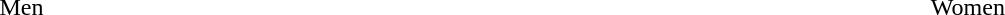<table class="graytable" width=100% style="text-align:center">
<tr>
<td></td>
<td></td>
</tr>
<tr>
<td>Men</td>
<td>Women</td>
</tr>
<tr>
</tr>
</table>
